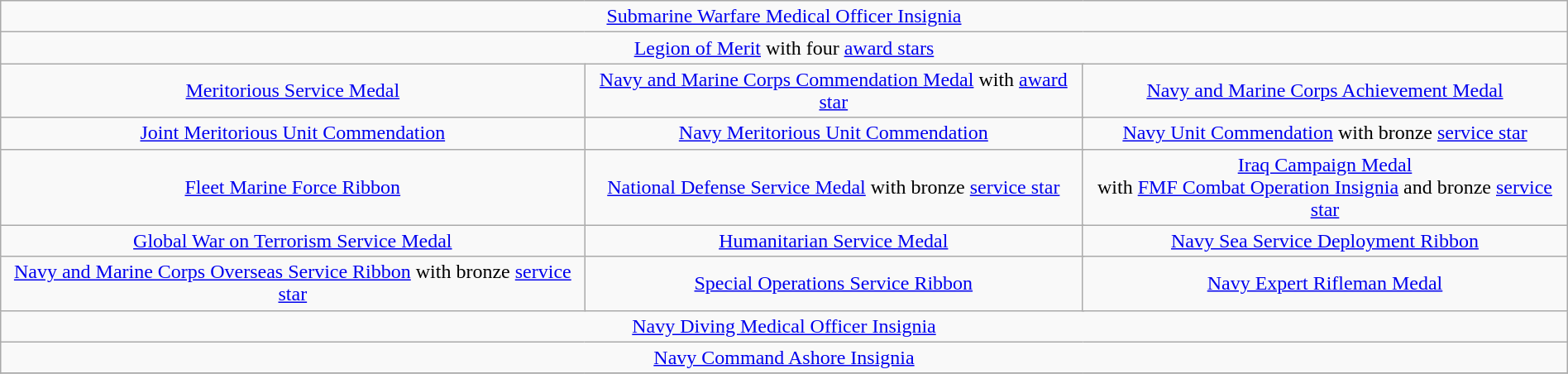<table class="wikitable" style="margin:1em auto; text-align:center;">
<tr>
<td colspan="6"><a href='#'>Submarine Warfare Medical Officer Insignia</a></td>
</tr>
<tr>
<td colspan="6"><a href='#'>Legion of Merit</a> with four <a href='#'>award stars</a></td>
</tr>
<tr>
<td colspan="2"><a href='#'>Meritorious Service Medal</a></td>
<td colspan="2"><a href='#'>Navy and Marine Corps Commendation Medal</a> with <a href='#'>award star</a></td>
<td colspan="2"><a href='#'>Navy and Marine Corps Achievement Medal</a></td>
</tr>
<tr>
<td colspan="2"><a href='#'>Joint Meritorious Unit Commendation</a></td>
<td colspan="2"><a href='#'>Navy Meritorious Unit Commendation</a></td>
<td colspan="2"><a href='#'>Navy Unit Commendation</a> with bronze <a href='#'>service star</a></td>
</tr>
<tr>
<td colspan="2"><a href='#'>Fleet Marine Force Ribbon</a></td>
<td colspan="2"><a href='#'>National Defense Service Medal</a> with bronze <a href='#'>service star</a></td>
<td colspan="2"><a href='#'>Iraq Campaign Medal</a><br>with <a href='#'>FMF Combat Operation Insignia</a> and bronze <a href='#'>service star</a></td>
</tr>
<tr>
<td colspan="2"><a href='#'>Global War on Terrorism Service Medal</a></td>
<td colspan="2"><a href='#'>Humanitarian Service Medal</a></td>
<td colspan="2"><a href='#'>Navy Sea Service Deployment Ribbon</a></td>
</tr>
<tr>
<td colspan="2"><a href='#'>Navy and Marine Corps Overseas Service Ribbon</a> with bronze <a href='#'>service star</a></td>
<td colspan="2"><a href='#'>Special Operations Service Ribbon</a></td>
<td colspan="2"><a href='#'>Navy Expert Rifleman Medal</a></td>
</tr>
<tr>
<td colspan="6"><a href='#'>Navy Diving Medical Officer Insignia</a></td>
</tr>
<tr>
<td colspan="6"><a href='#'>Navy Command Ashore Insignia</a></td>
</tr>
<tr>
</tr>
</table>
